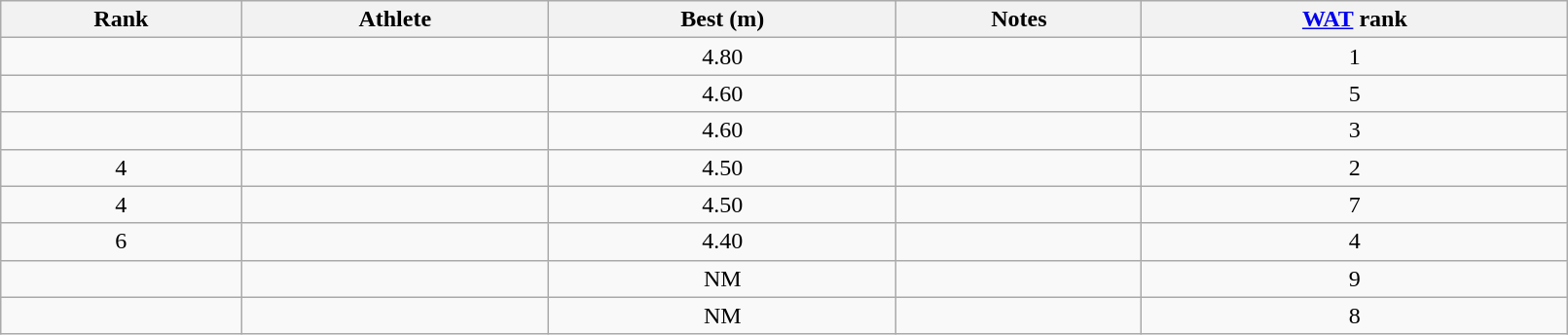<table class="wikitable"  width=85%>
<tr>
<th>Rank</th>
<th>Athlete</th>
<th>Best (m)</th>
<th>Notes</th>
<th><a href='#'>WAT</a> rank</th>
</tr>
<tr align="center">
<td></td>
<td align="left"></td>
<td>4.80</td>
<td></td>
<td>1</td>
</tr>
<tr align="center">
<td></td>
<td align="left"></td>
<td>4.60</td>
<td></td>
<td>5</td>
</tr>
<tr align="center">
<td></td>
<td align="left"></td>
<td>4.60</td>
<td></td>
<td>3</td>
</tr>
<tr align="center">
<td>4</td>
<td align="left"></td>
<td>4.50</td>
<td></td>
<td>2</td>
</tr>
<tr align="center">
<td>4</td>
<td align="left"></td>
<td>4.50</td>
<td></td>
<td>7</td>
</tr>
<tr align="center">
<td>6</td>
<td align="left"></td>
<td>4.40</td>
<td></td>
<td>4</td>
</tr>
<tr align="center">
<td></td>
<td align="left"></td>
<td>NM</td>
<td></td>
<td>9</td>
</tr>
<tr align="center">
<td></td>
<td align="left"></td>
<td>NM</td>
<td></td>
<td>8</td>
</tr>
</table>
